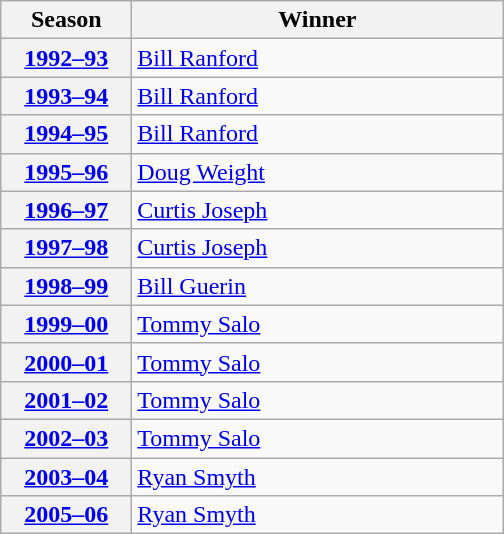<table class="wikitable">
<tr>
<th scope="col" style="width:5em">Season</th>
<th scope="col" style="width:15em">Winner</th>
</tr>
<tr>
<th scope="row"><a href='#'>1992–93</a></th>
<td><a href='#'>Bill Ranford</a></td>
</tr>
<tr>
<th scope="row"><a href='#'>1993–94</a></th>
<td><a href='#'>Bill Ranford</a></td>
</tr>
<tr>
<th scope="row"><a href='#'>1994–95</a></th>
<td><a href='#'>Bill Ranford</a></td>
</tr>
<tr>
<th scope="row"><a href='#'>1995–96</a></th>
<td><a href='#'>Doug Weight</a></td>
</tr>
<tr>
<th scope="row"><a href='#'>1996–97</a></th>
<td><a href='#'>Curtis Joseph</a></td>
</tr>
<tr>
<th scope="row"><a href='#'>1997–98</a></th>
<td><a href='#'>Curtis Joseph</a></td>
</tr>
<tr>
<th scope="row"><a href='#'>1998–99</a></th>
<td><a href='#'>Bill Guerin</a></td>
</tr>
<tr>
<th scope="row"><a href='#'>1999–00</a></th>
<td><a href='#'>Tommy Salo</a></td>
</tr>
<tr>
<th scope="row"><a href='#'>2000–01</a></th>
<td><a href='#'>Tommy Salo</a></td>
</tr>
<tr>
<th scope="row"><a href='#'>2001–02</a></th>
<td><a href='#'>Tommy Salo</a></td>
</tr>
<tr>
<th scope="row"><a href='#'>2002–03</a></th>
<td><a href='#'>Tommy Salo</a></td>
</tr>
<tr>
<th scope="row"><a href='#'>2003–04</a></th>
<td><a href='#'>Ryan Smyth</a></td>
</tr>
<tr>
<th scope="row"><a href='#'>2005–06</a></th>
<td><a href='#'>Ryan Smyth</a></td>
</tr>
</table>
